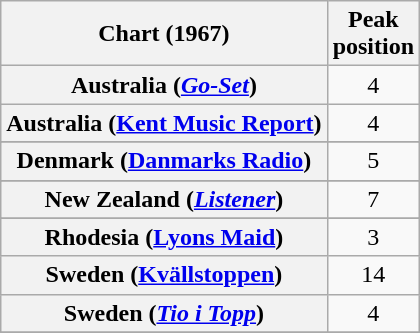<table class="wikitable sortable plainrowheaders" style="text-align:center">
<tr>
<th>Chart (1967)</th>
<th>Peak<br>position</th>
</tr>
<tr>
<th scope="row">Australia (<em><a href='#'>Go-Set</a></em>)</th>
<td>4</td>
</tr>
<tr>
<th scope="row">Australia (<a href='#'>Kent Music Report</a>)</th>
<td>4</td>
</tr>
<tr>
</tr>
<tr>
</tr>
<tr>
</tr>
<tr>
<th scope="row">Denmark (<a href='#'>Danmarks Radio</a>)</th>
<td>5</td>
</tr>
<tr>
</tr>
<tr>
</tr>
<tr>
</tr>
<tr>
</tr>
<tr>
<th scope="row">New Zealand (<em><a href='#'>Listener</a></em>)</th>
<td>7</td>
</tr>
<tr>
</tr>
<tr>
<th scope="row">Rhodesia (<a href='#'>Lyons Maid</a>)</th>
<td>3</td>
</tr>
<tr>
<th scope="row">Sweden (<a href='#'>Kvällstoppen</a>)</th>
<td>14</td>
</tr>
<tr>
<th scope="row">Sweden (<em><a href='#'>Tio i Topp</a></em>)</th>
<td>4</td>
</tr>
<tr>
</tr>
</table>
